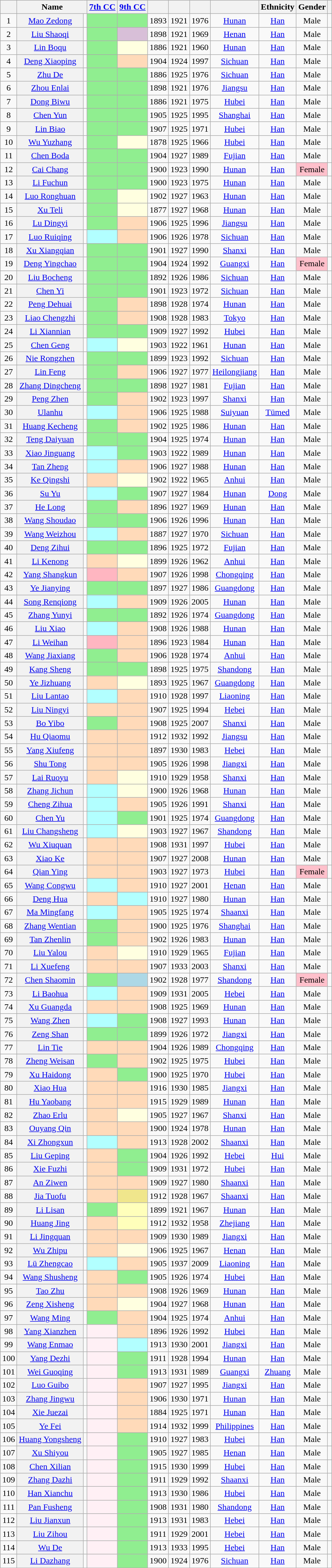<table class="wikitable sortable" style=text-align:center>
<tr>
<th scope="col"></th>
<th scope=col colspan="2">Name</th>
<th scope="col"><a href='#'>7th CC</a></th>
<th scope="col"><a href='#'>9th CC</a></th>
<th scope="col"></th>
<th scope="col"></th>
<th scope="col"></th>
<th scope="col"></th>
<th scope="col">Ethnicity</th>
<th scope="col">Gender</th>
<th scope="col" class="unsortable"></th>
</tr>
<tr>
<td>1</td>
<th align="center" scope="row" style="font-weight:normal;"><a href='#'>Mao Zedong</a></th>
<td></td>
<td bgcolor = LightGreen></td>
<td bgcolor = LightGreen></td>
<td>1893</td>
<td>1921</td>
<td>1976</td>
<td><a href='#'>Hunan</a></td>
<td><a href='#'>Han</a></td>
<td>Male</td>
<td></td>
</tr>
<tr>
<td>2</td>
<th align="center" scope="row" style="font-weight:normal;"><a href='#'>Liu Shaoqi</a></th>
<td></td>
<td bgcolor = LightGreen></td>
<td bgcolor = Thistle></td>
<td>1898</td>
<td>1921</td>
<td>1969</td>
<td><a href='#'>Henan</a></td>
<td><a href='#'>Han</a></td>
<td>Male</td>
<td></td>
</tr>
<tr>
<td>3</td>
<th align="center" scope="row" style="font-weight:normal;"><a href='#'>Lin Boqu</a></th>
<td></td>
<td bgcolor = LightGreen></td>
<td bgcolor = LightYellow></td>
<td>1886</td>
<td>1921</td>
<td>1960</td>
<td><a href='#'>Hunan</a></td>
<td><a href='#'>Han</a></td>
<td>Male</td>
<td></td>
</tr>
<tr>
<td>4</td>
<th align="center" scope="row" style="font-weight:normal;"><a href='#'>Deng Xiaoping</a></th>
<td></td>
<td bgcolor = LightGreen></td>
<td bgcolor = PeachPuff></td>
<td>1904</td>
<td>1924</td>
<td>1997</td>
<td><a href='#'>Sichuan</a></td>
<td><a href='#'>Han</a></td>
<td>Male</td>
<td></td>
</tr>
<tr>
<td>5</td>
<th align="center" scope="row" style="font-weight:normal;"><a href='#'>Zhu De</a></th>
<td></td>
<td bgcolor = LightGreen></td>
<td bgcolor = LightGreen></td>
<td>1886</td>
<td>1925</td>
<td>1976</td>
<td><a href='#'>Sichuan</a></td>
<td><a href='#'>Han</a></td>
<td>Male</td>
<td></td>
</tr>
<tr>
<td>6</td>
<th align="center" scope="row" style="font-weight:normal;"><a href='#'>Zhou Enlai</a></th>
<td></td>
<td bgcolor = LightGreen></td>
<td bgcolor = LightGreen></td>
<td>1898</td>
<td>1921</td>
<td>1976</td>
<td><a href='#'>Jiangsu</a></td>
<td><a href='#'>Han</a></td>
<td>Male</td>
<td></td>
</tr>
<tr>
<td>7</td>
<th align="center" scope="row" style="font-weight:normal;"><a href='#'>Dong Biwu</a></th>
<td></td>
<td bgcolor = LightGreen></td>
<td bgcolor = LightGreen></td>
<td>1886</td>
<td>1921</td>
<td>1975</td>
<td><a href='#'>Hubei</a></td>
<td><a href='#'>Han</a></td>
<td>Male</td>
<td></td>
</tr>
<tr>
<td>8</td>
<th align="center" scope="row" style="font-weight:normal;"><a href='#'>Chen Yun</a></th>
<td></td>
<td bgcolor = LightGreen></td>
<td bgcolor = LightGreen></td>
<td>1905</td>
<td>1925</td>
<td>1995</td>
<td><a href='#'>Shanghai</a></td>
<td><a href='#'>Han</a></td>
<td>Male</td>
<td></td>
</tr>
<tr>
<td>9</td>
<th align="center" scope="row" style="font-weight:normal;"><a href='#'>Lin Biao</a></th>
<td></td>
<td bgcolor = LightGreen></td>
<td bgcolor = LightGreen></td>
<td>1907</td>
<td>1925</td>
<td>1971</td>
<td><a href='#'>Hubei</a></td>
<td><a href='#'>Han</a></td>
<td>Male</td>
<td></td>
</tr>
<tr>
<td>10</td>
<th align="center" scope="row" style="font-weight:normal;"><a href='#'>Wu Yuzhang</a></th>
<td></td>
<td bgcolor = LightGreen></td>
<td bgcolor = LightYellow></td>
<td>1878</td>
<td>1925</td>
<td>1966</td>
<td><a href='#'>Hubei</a></td>
<td><a href='#'>Han</a></td>
<td>Male</td>
<td></td>
</tr>
<tr>
<td>11</td>
<th align="center" scope="row" style="font-weight:normal;"><a href='#'>Chen Boda</a></th>
<td></td>
<td bgcolor = LightGreen></td>
<td bgcolor = LightGreen></td>
<td>1904</td>
<td>1927</td>
<td>1989</td>
<td><a href='#'>Fujian</a></td>
<td><a href='#'>Han</a></td>
<td>Male</td>
<td></td>
</tr>
<tr>
<td>12</td>
<th align="center" scope="row" style="font-weight:normal;"><a href='#'>Cai Chang</a></th>
<td></td>
<td bgcolor = LightGreen></td>
<td bgcolor = LightGreen></td>
<td>1900</td>
<td>1923</td>
<td>1990</td>
<td><a href='#'>Hunan</a></td>
<td><a href='#'>Han</a></td>
<td style="background: Pink">Female</td>
<td></td>
</tr>
<tr>
<td>13</td>
<th align="center" scope="row" style="font-weight:normal;"><a href='#'>Li Fuchun</a></th>
<td></td>
<td bgcolor = LightGreen></td>
<td bgcolor = LightGreen></td>
<td>1900</td>
<td>1923</td>
<td>1975</td>
<td><a href='#'>Hunan</a></td>
<td><a href='#'>Han</a></td>
<td>Male</td>
<td></td>
</tr>
<tr>
<td>14</td>
<th align="center" scope="row" style="font-weight:normal;"><a href='#'>Luo Ronghuan</a></th>
<td></td>
<td bgcolor = LightGreen></td>
<td bgcolor = LightYellow></td>
<td>1902</td>
<td>1927</td>
<td>1963</td>
<td><a href='#'>Hunan</a></td>
<td><a href='#'>Han</a></td>
<td>Male</td>
<td></td>
</tr>
<tr>
<td>15</td>
<th align="center" scope="row" style="font-weight:normal;"><a href='#'>Xu Teli</a></th>
<td></td>
<td bgcolor = LightGreen></td>
<td bgcolor = LightYellow></td>
<td>1877</td>
<td>1927</td>
<td>1968</td>
<td><a href='#'>Hunan</a></td>
<td><a href='#'>Han</a></td>
<td>Male</td>
<td></td>
</tr>
<tr>
<td>16</td>
<th align="center" scope="row" style="font-weight:normal;"><a href='#'>Lu Dingyi</a></th>
<td></td>
<td bgcolor = LightGreen></td>
<td bgcolor = PeachPuff></td>
<td>1906</td>
<td>1925</td>
<td>1996</td>
<td><a href='#'>Jiangsu</a></td>
<td><a href='#'>Han</a></td>
<td>Male</td>
<td></td>
</tr>
<tr>
<td>17</td>
<th align="center" scope="row" style="font-weight:normal;"><a href='#'>Luo Ruiqing</a></th>
<td></td>
<td bgcolor = #B2FFFF></td>
<td bgcolor = PeachPuff></td>
<td>1906</td>
<td>1926</td>
<td>1978</td>
<td><a href='#'>Sichuan</a></td>
<td><a href='#'>Han</a></td>
<td>Male</td>
<td></td>
</tr>
<tr>
<td>18</td>
<th align="center" scope="row" style="font-weight:normal;"><a href='#'>Xu Xiangqian</a></th>
<td></td>
<td bgcolor = LightGreen></td>
<td bgcolor = LightGreen></td>
<td>1901</td>
<td>1927</td>
<td>1990</td>
<td><a href='#'>Shanxi</a></td>
<td><a href='#'>Han</a></td>
<td>Male</td>
<td></td>
</tr>
<tr>
<td>19</td>
<th align="center" scope="row" style="font-weight:normal;"><a href='#'>Deng Yingchao</a></th>
<td></td>
<td bgcolor = LightGreen></td>
<td bgcolor = LightGreen></td>
<td>1904</td>
<td>1924</td>
<td>1992</td>
<td><a href='#'>Guangxi</a></td>
<td><a href='#'>Han</a></td>
<td style="background: Pink">Female</td>
<td></td>
</tr>
<tr>
<td>20</td>
<th align="center" scope="row" style="font-weight:normal;"><a href='#'>Liu Bocheng</a></th>
<td></td>
<td bgcolor = LightGreen></td>
<td bgcolor = LightGreen></td>
<td>1892</td>
<td>1926</td>
<td>1986</td>
<td><a href='#'>Sichuan</a></td>
<td><a href='#'>Han</a></td>
<td>Male</td>
<td></td>
</tr>
<tr>
<td>21</td>
<th align="center" scope="row" style="font-weight:normal;"><a href='#'>Chen Yi</a></th>
<td></td>
<td bgcolor = LightGreen></td>
<td bgcolor = LightGreen></td>
<td>1901</td>
<td>1923</td>
<td>1972</td>
<td><a href='#'>Sichuan</a></td>
<td><a href='#'>Han</a></td>
<td>Male</td>
<td></td>
</tr>
<tr>
<td>22</td>
<th align="center" scope="row" style="font-weight:normal;"><a href='#'>Peng Dehuai</a></th>
<td></td>
<td bgcolor = LightGreen></td>
<td bgcolor = PeachPuff></td>
<td>1898</td>
<td>1928</td>
<td>1974</td>
<td><a href='#'>Hunan</a></td>
<td><a href='#'>Han</a></td>
<td>Male</td>
<td></td>
</tr>
<tr>
<td>23</td>
<th align="center" scope="row" style="font-weight:normal;"><a href='#'>Liao Chengzhi</a></th>
<td></td>
<td bgcolor = LightGreen></td>
<td bgcolor = PeachPuff></td>
<td>1908</td>
<td>1928</td>
<td>1983</td>
<td><a href='#'>Tokyo</a></td>
<td><a href='#'>Han</a></td>
<td>Male</td>
<td></td>
</tr>
<tr>
<td>24</td>
<th align="center" scope="row" style="font-weight:normal;"><a href='#'>Li Xiannian</a></th>
<td></td>
<td bgcolor = LightGreen></td>
<td bgcolor = LightGreen></td>
<td>1909</td>
<td>1927</td>
<td>1992</td>
<td><a href='#'>Hubei</a></td>
<td><a href='#'>Han</a></td>
<td>Male</td>
<td></td>
</tr>
<tr>
<td>25</td>
<th align="center" scope="row" style="font-weight:normal;"><a href='#'>Chen Geng</a></th>
<td></td>
<td bgcolor = #B2FFFF></td>
<td bgcolor = LightYellow></td>
<td>1903</td>
<td>1922</td>
<td>1961</td>
<td><a href='#'>Hunan</a></td>
<td><a href='#'>Han</a></td>
<td>Male</td>
<td></td>
</tr>
<tr>
<td>26</td>
<th align="center" scope="row" style="font-weight:normal;"><a href='#'>Nie Rongzhen</a></th>
<td></td>
<td bgcolor = LightGreen></td>
<td bgcolor = LightGreen></td>
<td>1899</td>
<td>1923</td>
<td>1992</td>
<td><a href='#'>Sichuan</a></td>
<td><a href='#'>Han</a></td>
<td>Male</td>
<td></td>
</tr>
<tr>
<td>27</td>
<th align="center" scope="row" style="font-weight:normal;"><a href='#'>Lin Feng</a></th>
<td></td>
<td bgcolor = LightGreen></td>
<td bgcolor = PeachPuff></td>
<td>1906</td>
<td>1927</td>
<td>1977</td>
<td><a href='#'>Heilongjiang</a></td>
<td><a href='#'>Han</a></td>
<td>Male</td>
<td></td>
</tr>
<tr>
<td>28</td>
<th align="center" scope="row" style="font-weight:normal;"><a href='#'>Zhang Dingcheng</a></th>
<td></td>
<td bgcolor = LightGreen></td>
<td bgcolor = LightGreen></td>
<td>1898</td>
<td>1927</td>
<td>1981</td>
<td><a href='#'>Fujian</a></td>
<td><a href='#'>Han</a></td>
<td>Male</td>
<td></td>
</tr>
<tr>
<td>29</td>
<th align="center" scope="row" style="font-weight:normal;"><a href='#'>Peng Zhen</a></th>
<td></td>
<td bgcolor = LightGreen></td>
<td bgcolor = PeachPuff></td>
<td>1902</td>
<td>1923</td>
<td>1997</td>
<td><a href='#'>Shanxi</a></td>
<td><a href='#'>Han</a></td>
<td>Male</td>
<td></td>
</tr>
<tr>
<td>30</td>
<th align="center" scope="row" style="font-weight:normal;"><a href='#'>Ulanhu</a></th>
<td></td>
<td bgcolor = #B2FFFF></td>
<td bgcolor = PeachPuff></td>
<td>1906</td>
<td>1925</td>
<td>1988</td>
<td><a href='#'>Suiyuan</a></td>
<td><a href='#'>Tümed</a></td>
<td>Male</td>
<td></td>
</tr>
<tr>
<td>31</td>
<th align="center" scope="row" style="font-weight:normal;"><a href='#'>Huang Kecheng</a></th>
<td></td>
<td bgcolor = LightGreen></td>
<td bgcolor = PeachPuff></td>
<td>1902</td>
<td>1925</td>
<td>1986</td>
<td><a href='#'>Hunan</a></td>
<td><a href='#'>Han</a></td>
<td>Male</td>
<td></td>
</tr>
<tr>
<td>32</td>
<th align="center" scope="row" style="font-weight:normal;"><a href='#'>Teng Daiyuan</a></th>
<td></td>
<td bgcolor = LightGreen></td>
<td bgcolor = LightGreen></td>
<td>1904</td>
<td>1925</td>
<td>1974</td>
<td><a href='#'>Hunan</a></td>
<td><a href='#'>Han</a></td>
<td>Male</td>
<td></td>
</tr>
<tr>
<td>33</td>
<th align="center" scope="row" style="font-weight:normal;"><a href='#'>Xiao Jinguang</a></th>
<td></td>
<td bgcolor = #B2FFFF></td>
<td bgcolor = LightGreen></td>
<td>1903</td>
<td>1922</td>
<td>1989</td>
<td><a href='#'>Hunan</a></td>
<td><a href='#'>Han</a></td>
<td>Male</td>
<td></td>
</tr>
<tr>
<td>34</td>
<th align="center" scope="row" style="font-weight:normal;"><a href='#'>Tan Zheng</a></th>
<td></td>
<td bgcolor = #B2FFFF></td>
<td bgcolor = PeachPuff></td>
<td>1906</td>
<td>1927</td>
<td>1988</td>
<td><a href='#'>Hunan</a></td>
<td><a href='#'>Han</a></td>
<td>Male</td>
<td></td>
</tr>
<tr>
<td>35</td>
<th align="center" scope="row" style="font-weight:normal;"><a href='#'>Ke Qingshi</a></th>
<td></td>
<td bgcolor = PeachPuff></td>
<td bgcolor = LightYellow></td>
<td>1902</td>
<td>1922</td>
<td>1965</td>
<td><a href='#'>Anhui</a></td>
<td><a href='#'>Han</a></td>
<td>Male</td>
<td></td>
</tr>
<tr>
<td>36</td>
<th align="center" scope="row" style="font-weight:normal;"><a href='#'>Su Yu</a></th>
<td></td>
<td bgcolor = #B2FFFF></td>
<td bgcolor = LightGreen></td>
<td>1907</td>
<td>1927</td>
<td>1984</td>
<td><a href='#'>Hunan</a></td>
<td><a href='#'>Dong</a></td>
<td>Male</td>
<td></td>
</tr>
<tr>
<td>37</td>
<th align="center" scope="row" style="font-weight:normal;"><a href='#'>He Long</a></th>
<td></td>
<td bgcolor = LightGreen></td>
<td bgcolor = PeachPuff></td>
<td>1896</td>
<td>1927</td>
<td>1969</td>
<td><a href='#'>Hunan</a></td>
<td><a href='#'>Han</a></td>
<td>Male</td>
<td></td>
</tr>
<tr>
<td>38</td>
<th align="center" scope="row" style="font-weight:normal;"><a href='#'>Wang Shoudao</a></th>
<td></td>
<td bgcolor = LightGreen></td>
<td bgcolor = LightGreen></td>
<td>1906</td>
<td>1926</td>
<td>1996</td>
<td><a href='#'>Hunan</a></td>
<td><a href='#'>Han</a></td>
<td>Male</td>
<td></td>
</tr>
<tr>
<td>39</td>
<th align="center" scope="row" style="font-weight:normal;"><a href='#'>Wang Weizhou</a></th>
<td></td>
<td bgcolor = #B2FFFF></td>
<td bgcolor = PeachPuff></td>
<td>1887</td>
<td>1927</td>
<td>1970</td>
<td><a href='#'>Sichuan</a></td>
<td><a href='#'>Han</a></td>
<td>Male</td>
<td></td>
</tr>
<tr>
<td>40</td>
<th align="center" scope="row" style="font-weight:normal;"><a href='#'>Deng Zihui</a></th>
<td></td>
<td bgcolor = LightGreen></td>
<td bgcolor = LightGreen></td>
<td>1896</td>
<td>1925</td>
<td>1972</td>
<td><a href='#'>Fujian</a></td>
<td><a href='#'>Han</a></td>
<td>Male</td>
<td></td>
</tr>
<tr>
<td>41</td>
<th align="center" scope="row" style="font-weight:normal;"><a href='#'>Li Kenong</a></th>
<td></td>
<td bgcolor = PeachPuff></td>
<td bgcolor = LightYellow></td>
<td>1899</td>
<td>1926</td>
<td>1962</td>
<td><a href='#'>Anhui</a></td>
<td><a href='#'>Han</a></td>
<td>Male</td>
<td></td>
</tr>
<tr>
<td>42</td>
<th align="center" scope="row" style="font-weight:normal;"><a href='#'>Yang Shangkun</a></th>
<td></td>
<td bgcolor = LightPink></td>
<td bgcolor = PeachPuff></td>
<td>1907</td>
<td>1926</td>
<td>1998</td>
<td><a href='#'>Chongqing</a></td>
<td><a href='#'>Han</a></td>
<td>Male</td>
<td></td>
</tr>
<tr>
<td>43</td>
<th align="center" scope="row" style="font-weight:normal;"><a href='#'>Ye Jianying</a></th>
<td></td>
<td bgcolor = LightGreen></td>
<td bgcolor = LightGreen></td>
<td>1897</td>
<td>1927</td>
<td>1986</td>
<td><a href='#'>Guangdong</a></td>
<td><a href='#'>Han</a></td>
<td>Male</td>
<td></td>
</tr>
<tr>
<td>44</td>
<th align="center" scope="row" style="font-weight:normal;"><a href='#'>Song Renqiong</a></th>
<td></td>
<td bgcolor = #B2FFFF></td>
<td bgcolor = PeachPuff></td>
<td>1909</td>
<td>1926</td>
<td>2005</td>
<td><a href='#'>Hunan</a></td>
<td><a href='#'>Han</a></td>
<td>Male</td>
<td></td>
</tr>
<tr>
<td>45</td>
<th align="center" scope="row" style="font-weight:normal;"><a href='#'>Zhang Yunyi</a></th>
<td></td>
<td bgcolor = LightGreen></td>
<td bgcolor = LightGreen></td>
<td>1892</td>
<td>1926</td>
<td>1974</td>
<td><a href='#'>Guangdong</a></td>
<td><a href='#'>Han</a></td>
<td>Male</td>
<td></td>
</tr>
<tr>
<td>46</td>
<th align="center" scope="row" style="font-weight:normal;"><a href='#'>Liu Xiao</a></th>
<td></td>
<td bgcolor = #B2FFFF></td>
<td bgcolor = PeachPuff></td>
<td>1908</td>
<td>1926</td>
<td>1988</td>
<td><a href='#'>Hunan</a></td>
<td><a href='#'>Han</a></td>
<td>Male</td>
<td></td>
</tr>
<tr>
<td>47</td>
<th align="center" scope="row" style="font-weight:normal;"><a href='#'>Li Weihan</a></th>
<td></td>
<td bgcolor = LightPink></td>
<td bgcolor = PeachPuff></td>
<td>1896</td>
<td>1923</td>
<td>1984</td>
<td><a href='#'>Hunan</a></td>
<td><a href='#'>Han</a></td>
<td>Male</td>
<td></td>
</tr>
<tr>
<td>48</td>
<th align="center" scope="row" style="font-weight:normal;"><a href='#'>Wang Jiaxiang</a></th>
<td></td>
<td bgcolor = LightGreen></td>
<td bgcolor = PeachPuff></td>
<td>1906</td>
<td>1928</td>
<td>1974</td>
<td><a href='#'>Anhui</a></td>
<td><a href='#'>Han</a></td>
<td>Male</td>
<td></td>
</tr>
<tr>
<td>49</td>
<th align="center" scope="row" style="font-weight:normal;"><a href='#'>Kang Sheng</a></th>
<td></td>
<td bgcolor = LightGreen></td>
<td bgcolor = LightGreen></td>
<td>1898</td>
<td>1925</td>
<td>1975</td>
<td><a href='#'>Shandong</a></td>
<td><a href='#'>Han</a></td>
<td>Male</td>
<td></td>
</tr>
<tr>
<td>50</td>
<th align="center" scope="row" style="font-weight:normal;"><a href='#'>Ye Jizhuang</a></th>
<td></td>
<td bgcolor = PeachPuff></td>
<td bgcolor = LightYellow></td>
<td>1893</td>
<td>1925</td>
<td>1967</td>
<td><a href='#'>Guangdong</a></td>
<td><a href='#'>Han</a></td>
<td>Male</td>
<td></td>
</tr>
<tr>
<td>51</td>
<th align="center" scope="row" style="font-weight:normal;"><a href='#'>Liu Lantao</a></th>
<td></td>
<td bgcolor = #B2FFFF></td>
<td bgcolor = PeachPuff></td>
<td>1910</td>
<td>1928</td>
<td>1997</td>
<td><a href='#'>Liaoning</a></td>
<td><a href='#'>Han</a></td>
<td>Male</td>
<td></td>
</tr>
<tr>
<td>52</td>
<th align="center" scope="row" style="font-weight:normal;"><a href='#'>Liu Ningyi</a></th>
<td></td>
<td bgcolor = PeachPuff></td>
<td bgcolor = PeachPuff></td>
<td>1907</td>
<td>1925</td>
<td>1994</td>
<td><a href='#'>Hebei</a></td>
<td><a href='#'>Han</a></td>
<td>Male</td>
<td></td>
</tr>
<tr>
<td>53</td>
<th align="center" scope="row" style="font-weight:normal;"><a href='#'>Bo Yibo</a></th>
<td></td>
<td bgcolor = LightGreen></td>
<td bgcolor = PeachPuff></td>
<td>1908</td>
<td>1925</td>
<td>2007</td>
<td><a href='#'>Shanxi</a></td>
<td><a href='#'>Han</a></td>
<td>Male</td>
<td></td>
</tr>
<tr>
<td>54</td>
<th align="center" scope="row" style="font-weight:normal;"><a href='#'>Hu Qiaomu</a></th>
<td></td>
<td bgcolor = PeachPuff></td>
<td bgcolor = PeachPuff></td>
<td>1912</td>
<td>1932</td>
<td>1992</td>
<td><a href='#'>Jiangsu</a></td>
<td><a href='#'>Han</a></td>
<td>Male</td>
<td></td>
</tr>
<tr>
<td>55</td>
<th align="center" scope="row" style="font-weight:normal;"><a href='#'>Yang Xiufeng</a></th>
<td></td>
<td bgcolor = PeachPuff></td>
<td bgcolor = PeachPuff></td>
<td>1897</td>
<td>1930</td>
<td>1983</td>
<td><a href='#'>Hebei</a></td>
<td><a href='#'>Han</a></td>
<td>Male</td>
<td></td>
</tr>
<tr>
<td>56</td>
<th align="center" scope="row" style="font-weight:normal;"><a href='#'>Shu Tong</a></th>
<td></td>
<td bgcolor = PeachPuff></td>
<td bgcolor = PeachPuff></td>
<td>1905</td>
<td>1926</td>
<td>1998</td>
<td><a href='#'>Jiangxi</a></td>
<td><a href='#'>Han</a></td>
<td>Male</td>
<td></td>
</tr>
<tr>
<td>57</td>
<th align="center" scope="row" style="font-weight:normal;"><a href='#'>Lai Ruoyu</a></th>
<td></td>
<td bgcolor = PeachPuff></td>
<td bgcolor = LightYellow></td>
<td>1910</td>
<td>1929</td>
<td>1958</td>
<td><a href='#'>Shanxi</a></td>
<td><a href='#'>Han</a></td>
<td>Male</td>
<td></td>
</tr>
<tr>
<td>58</td>
<th align="center" scope="row" style="font-weight:normal;"><a href='#'>Zhang Jichun</a></th>
<td></td>
<td bgcolor = #B2FFFF></td>
<td bgcolor = LightYellow></td>
<td>1900</td>
<td>1926</td>
<td>1968</td>
<td><a href='#'>Hunan</a></td>
<td><a href='#'>Han</a></td>
<td>Male</td>
<td></td>
</tr>
<tr>
<td>59</td>
<th align="center" scope="row" style="font-weight:normal;"><a href='#'>Cheng Zihua</a></th>
<td></td>
<td bgcolor = #B2FFFF></td>
<td bgcolor = PeachPuff></td>
<td>1905</td>
<td>1926</td>
<td>1991</td>
<td><a href='#'>Shanxi</a></td>
<td><a href='#'>Han</a></td>
<td>Male</td>
<td></td>
</tr>
<tr>
<td>60</td>
<th align="center" scope="row" style="font-weight:normal;"><a href='#'>Chen Yu</a></th>
<td></td>
<td bgcolor = #B2FFFF></td>
<td bgcolor = LightGreen></td>
<td>1901</td>
<td>1925</td>
<td>1974</td>
<td><a href='#'>Guangdong</a></td>
<td><a href='#'>Han</a></td>
<td>Male</td>
<td></td>
</tr>
<tr>
<td>61</td>
<th align="center" scope="row" style="font-weight:normal;"><a href='#'>Liu Changsheng</a></th>
<td></td>
<td bgcolor = #B2FFFF></td>
<td bgcolor = LightYellow></td>
<td>1903</td>
<td>1927</td>
<td>1967</td>
<td><a href='#'>Shandong</a></td>
<td><a href='#'>Han</a></td>
<td>Male</td>
<td></td>
</tr>
<tr>
<td>62</td>
<th align="center" scope="row" style="font-weight:normal;"><a href='#'>Wu Xiuquan</a></th>
<td></td>
<td bgcolor = PeachPuff></td>
<td bgcolor = PeachPuff></td>
<td>1908</td>
<td>1931</td>
<td>1997</td>
<td><a href='#'>Hubei</a></td>
<td><a href='#'>Han</a></td>
<td>Male</td>
<td></td>
</tr>
<tr>
<td>63</td>
<th align="center" scope="row" style="font-weight:normal;"><a href='#'>Xiao Ke</a></th>
<td></td>
<td bgcolor = PeachPuff></td>
<td bgcolor = PeachPuff></td>
<td>1907</td>
<td>1927</td>
<td>2008</td>
<td><a href='#'>Hunan</a></td>
<td><a href='#'>Han</a></td>
<td>Male</td>
<td></td>
</tr>
<tr>
<td>64</td>
<th align="center" scope="row" style="font-weight:normal;"><a href='#'>Qian Ying</a></th>
<td></td>
<td bgcolor = PeachPuff></td>
<td bgcolor = PeachPuff></td>
<td>1903</td>
<td>1927</td>
<td>1973</td>
<td><a href='#'>Hubei</a></td>
<td><a href='#'>Han</a></td>
<td style="background: Pink">Female</td>
<td></td>
</tr>
<tr>
<td>65</td>
<th align="center" scope="row" style="font-weight:normal;"><a href='#'>Wang Congwu</a></th>
<td></td>
<td bgcolor = #B2FFFF></td>
<td bgcolor = PeachPuff></td>
<td>1910</td>
<td>1927</td>
<td>2001</td>
<td><a href='#'>Henan</a></td>
<td><a href='#'>Han</a></td>
<td>Male</td>
<td></td>
</tr>
<tr>
<td>66</td>
<th align="center" scope="row" style="font-weight:normal;"><a href='#'>Deng Hua</a></th>
<td></td>
<td bgcolor = PeachPuff></td>
<td bgcolor = #B2FFFF></td>
<td>1910</td>
<td>1927</td>
<td>1980</td>
<td><a href='#'>Hunan</a></td>
<td><a href='#'>Han</a></td>
<td>Male</td>
<td></td>
</tr>
<tr>
<td>67</td>
<th align="center" scope="row" style="font-weight:normal;"><a href='#'>Ma Mingfang</a></th>
<td></td>
<td bgcolor = #B2FFFF></td>
<td bgcolor = PeachPuff></td>
<td>1905</td>
<td>1925</td>
<td>1974</td>
<td><a href='#'>Shaanxi</a></td>
<td><a href='#'>Han</a></td>
<td>Male</td>
<td></td>
</tr>
<tr>
<td>68</td>
<th align="center" scope="row" style="font-weight:normal;"><a href='#'>Zhang Wentian</a></th>
<td></td>
<td bgcolor = LightGreen></td>
<td bgcolor = PeachPuff></td>
<td>1900</td>
<td>1925</td>
<td>1976</td>
<td><a href='#'>Shanghai</a></td>
<td><a href='#'>Han</a></td>
<td>Male</td>
<td></td>
</tr>
<tr>
<td>69</td>
<th align="center" scope="row" style="font-weight:normal;"><a href='#'>Tan Zhenlin</a></th>
<td></td>
<td bgcolor = LightGreen></td>
<td bgcolor = PeachPuff></td>
<td>1902</td>
<td>1926</td>
<td>1983</td>
<td><a href='#'>Hunan</a></td>
<td><a href='#'>Han</a></td>
<td>Male</td>
<td></td>
</tr>
<tr>
<td>70</td>
<th align="center" scope="row" style="font-weight:normal;"><a href='#'>Liu Yalou</a></th>
<td></td>
<td bgcolor = PeachPuff></td>
<td bgcolor = LightYellow></td>
<td>1910</td>
<td>1929</td>
<td>1965</td>
<td><a href='#'>Fujian</a></td>
<td><a href='#'>Han</a></td>
<td>Male</td>
<td></td>
</tr>
<tr>
<td>71</td>
<th align="center" scope="row" style="font-weight:normal;"><a href='#'>Li Xuefeng</a></th>
<td></td>
<td bgcolor = PeachPuff></td>
<td bgcolor = PeachPuff></td>
<td>1907</td>
<td>1933</td>
<td>2003</td>
<td><a href='#'>Shanxi</a></td>
<td><a href='#'>Han</a></td>
<td>Male</td>
<td></td>
</tr>
<tr>
<td>72</td>
<th align="center" scope="row" style="font-weight:normal;"><a href='#'>Chen Shaomin</a></th>
<td></td>
<td bgcolor = LightGreen></td>
<td bgcolor = LightBlue></td>
<td>1902</td>
<td>1928</td>
<td>1977</td>
<td><a href='#'>Shandong</a></td>
<td><a href='#'>Han</a></td>
<td style="background: Pink">Female</td>
<td></td>
</tr>
<tr>
<td>73</td>
<th align="center" scope="row" style="font-weight:normal;"><a href='#'>Li Baohua</a></th>
<td></td>
<td bgcolor = #B2FFFF></td>
<td bgcolor = PeachPuff></td>
<td>1909</td>
<td>1931</td>
<td>2005</td>
<td><a href='#'>Hebei</a></td>
<td><a href='#'>Han</a></td>
<td>Male</td>
<td></td>
</tr>
<tr>
<td>74</td>
<th align="center" scope="row" style="font-weight:normal;"><a href='#'>Xu Guangda</a></th>
<td></td>
<td bgcolor = PeachPuff></td>
<td bgcolor = PeachPuff></td>
<td>1908</td>
<td>1925</td>
<td>1969</td>
<td><a href='#'>Hunan</a></td>
<td><a href='#'>Han</a></td>
<td>Male</td>
<td></td>
</tr>
<tr>
<td>75</td>
<th align="center" scope="row" style="font-weight:normal;"><a href='#'>Wang Zhen</a></th>
<td></td>
<td bgcolor = #B2FFFF></td>
<td bgcolor = LightGreen></td>
<td>1908</td>
<td>1927</td>
<td>1993</td>
<td><a href='#'>Hunan</a></td>
<td><a href='#'>Han</a></td>
<td>Male</td>
<td></td>
</tr>
<tr>
<td>76</td>
<th align="center" scope="row" style="font-weight:normal;"><a href='#'>Zeng Shan</a></th>
<td></td>
<td bgcolor = LightGreen></td>
<td bgcolor = LightGreen></td>
<td>1899</td>
<td>1926</td>
<td>1972</td>
<td><a href='#'>Jiangxi</a></td>
<td><a href='#'>Han</a></td>
<td>Male</td>
<td></td>
</tr>
<tr>
<td>77</td>
<th align="center" scope="row" style="font-weight:normal;"><a href='#'>Lin Tie</a></th>
<td></td>
<td bgcolor = PeachPuff></td>
<td bgcolor = PeachPuff></td>
<td>1904</td>
<td>1926</td>
<td>1989</td>
<td><a href='#'>Chongqing</a></td>
<td><a href='#'>Han</a></td>
<td>Male</td>
<td></td>
</tr>
<tr>
<td>78</td>
<th align="center" scope="row" style="font-weight:normal;"><a href='#'>Zheng Weisan</a></th>
<td></td>
<td bgcolor = LightGreen></td>
<td bgcolor = PeachPuff></td>
<td>1902</td>
<td>1925</td>
<td>1975</td>
<td><a href='#'>Hubei</a></td>
<td><a href='#'>Han</a></td>
<td>Male</td>
<td></td>
</tr>
<tr>
<td>79</td>
<th align="center" scope="row" style="font-weight:normal;"><a href='#'>Xu Haidong</a></th>
<td></td>
<td bgcolor = PeachPuff></td>
<td bgcolor = LightGreen></td>
<td>1900</td>
<td>1925</td>
<td>1970</td>
<td><a href='#'>Hubei</a></td>
<td><a href='#'>Han</a></td>
<td>Male</td>
<td></td>
</tr>
<tr>
<td>80</td>
<th align="center" scope="row" style="font-weight:normal;"><a href='#'>Xiao Hua</a></th>
<td></td>
<td bgcolor = PeachPuff></td>
<td bgcolor = PeachPuff></td>
<td>1916</td>
<td>1930</td>
<td>1985</td>
<td><a href='#'>Jiangxi</a></td>
<td><a href='#'>Han</a></td>
<td>Male</td>
<td></td>
</tr>
<tr>
<td>81</td>
<th align="center" scope="row" style="font-weight:normal;"><a href='#'>Hu Yaobang</a></th>
<td></td>
<td bgcolor = PeachPuff></td>
<td bgcolor = PeachPuff></td>
<td>1915</td>
<td>1929</td>
<td>1989</td>
<td><a href='#'>Hunan</a></td>
<td><a href='#'>Han</a></td>
<td>Male</td>
<td></td>
</tr>
<tr>
<td>82</td>
<th align="center" scope="row" style="font-weight:normal;"><a href='#'>Zhao Erlu</a></th>
<td></td>
<td bgcolor = PeachPuff></td>
<td bgcolor = LightYellow></td>
<td>1905</td>
<td>1927</td>
<td>1967</td>
<td><a href='#'>Shanxi</a></td>
<td><a href='#'>Han</a></td>
<td>Male</td>
<td></td>
</tr>
<tr>
<td>83</td>
<th align="center" scope="row" style="font-weight:normal;"><a href='#'>Ouyang Qin</a></th>
<td></td>
<td bgcolor = PeachPuff></td>
<td bgcolor = PeachPuff></td>
<td>1900</td>
<td>1924</td>
<td>1978</td>
<td><a href='#'>Hunan</a></td>
<td><a href='#'>Han</a></td>
<td>Male</td>
<td></td>
</tr>
<tr>
<td>84</td>
<th align="center" scope="row" style="font-weight:normal;"><a href='#'>Xi Zhongxun</a></th>
<td></td>
<td bgcolor = #B2FFFF></td>
<td bgcolor = PeachPuff></td>
<td>1913</td>
<td>1928</td>
<td>2002</td>
<td><a href='#'>Shaanxi</a></td>
<td><a href='#'>Han</a></td>
<td>Male</td>
<td></td>
</tr>
<tr>
<td>85</td>
<th align="center" scope="row" style="font-weight:normal;"><a href='#'>Liu Geping</a></th>
<td></td>
<td bgcolor = PeachPuff></td>
<td bgcolor = LightGreen></td>
<td>1904</td>
<td>1926</td>
<td>1992</td>
<td><a href='#'>Hebei</a></td>
<td><a href='#'>Hui</a></td>
<td>Male</td>
<td></td>
</tr>
<tr>
<td>86</td>
<th align="center" scope="row" style="font-weight:normal;"><a href='#'>Xie Fuzhi</a></th>
<td></td>
<td bgcolor = PeachPuff></td>
<td bgcolor = LightGreen></td>
<td>1909</td>
<td>1931</td>
<td>1972</td>
<td><a href='#'>Hubei</a></td>
<td><a href='#'>Han</a></td>
<td>Male</td>
<td></td>
</tr>
<tr>
<td>87</td>
<th align="center" scope="row" style="font-weight:normal;"><a href='#'>An Ziwen</a></th>
<td></td>
<td bgcolor = PeachPuff></td>
<td bgcolor = PeachPuff></td>
<td>1909</td>
<td>1927</td>
<td>1980</td>
<td><a href='#'>Shaanxi</a></td>
<td><a href='#'>Han</a></td>
<td>Male</td>
<td></td>
</tr>
<tr>
<td>88</td>
<th align="center" scope="row" style="font-weight:normal;"><a href='#'>Jia Tuofu</a></th>
<td></td>
<td bgcolor = PeachPuff></td>
<td bgcolor = Khaki></td>
<td>1912</td>
<td>1928</td>
<td>1967</td>
<td><a href='#'>Shaanxi</a></td>
<td><a href='#'>Han</a></td>
<td>Male</td>
<td></td>
</tr>
<tr>
<td>89</td>
<th align="center" scope="row" style="font-weight:normal;"><a href='#'>Li Lisan</a></th>
<td></td>
<td bgcolor = LightGreen></td>
<td bgcolor = ffffbb></td>
<td>1899</td>
<td>1921</td>
<td>1967</td>
<td><a href='#'>Hunan</a></td>
<td><a href='#'>Han</a></td>
<td>Male</td>
<td></td>
</tr>
<tr>
<td>90</td>
<th align="center" scope="row" style="font-weight:normal;"><a href='#'>Huang Jing</a></th>
<td></td>
<td bgcolor = PeachPuff></td>
<td bgcolor = ffffbb></td>
<td>1912</td>
<td>1932</td>
<td>1958</td>
<td><a href='#'>Zhejiang</a></td>
<td><a href='#'>Han</a></td>
<td>Male</td>
<td></td>
</tr>
<tr>
<td>91</td>
<th align="center" scope="row" style="font-weight:normal;"><a href='#'>Li Jingquan</a></th>
<td></td>
<td bgcolor = PeachPuff></td>
<td bgcolor = PeachPuff></td>
<td>1909</td>
<td>1930</td>
<td>1989</td>
<td><a href='#'>Jiangxi</a></td>
<td><a href='#'>Han</a></td>
<td>Male</td>
<td></td>
</tr>
<tr>
<td>92</td>
<th align="center" scope="row" style="font-weight:normal;"><a href='#'>Wu Zhipu</a></th>
<td></td>
<td bgcolor = PeachPuff></td>
<td bgcolor = LightYellow></td>
<td>1906</td>
<td>1925</td>
<td>1967</td>
<td><a href='#'>Henan</a></td>
<td><a href='#'>Han</a></td>
<td>Male</td>
<td></td>
</tr>
<tr>
<td>93</td>
<th align="center" scope="row" style="font-weight:normal;"><a href='#'>Lü Zhengcao</a></th>
<td></td>
<td bgcolor = #B2FFFF></td>
<td bgcolor = PeachPuff></td>
<td>1905</td>
<td>1937</td>
<td>2009</td>
<td><a href='#'>Liaoning</a></td>
<td><a href='#'>Han</a></td>
<td>Male</td>
<td></td>
</tr>
<tr>
<td>94</td>
<th align="center" scope="row" style="font-weight:normal;"><a href='#'>Wang Shusheng</a></th>
<td></td>
<td bgcolor = PeachPuff></td>
<td bgcolor = LightGreen></td>
<td>1905</td>
<td>1926</td>
<td>1974</td>
<td><a href='#'>Hubei</a></td>
<td><a href='#'>Han</a></td>
<td>Male</td>
<td></td>
</tr>
<tr>
<td>95</td>
<th align="center" scope="row" style="font-weight:normal;"><a href='#'>Tao Zhu</a></th>
<td></td>
<td bgcolor = PeachPuff></td>
<td bgcolor = PeachPuff></td>
<td>1908</td>
<td>1926</td>
<td>1969</td>
<td><a href='#'>Hunan</a></td>
<td><a href='#'>Han</a></td>
<td>Male</td>
<td></td>
</tr>
<tr>
<td>96</td>
<th align="center" scope="row" style="font-weight:normal;"><a href='#'>Zeng Xisheng</a></th>
<td></td>
<td bgcolor = PeachPuff></td>
<td bgcolor = LightYellow></td>
<td>1904</td>
<td>1927</td>
<td>1968</td>
<td><a href='#'>Hunan</a></td>
<td><a href='#'>Han</a></td>
<td>Male</td>
<td></td>
</tr>
<tr>
<td>97</td>
<th align="center" scope="row" style="font-weight:normal;"><a href='#'>Wang Ming</a></th>
<td></td>
<td bgcolor = LightGreen></td>
<td bgcolor = PeachPuff></td>
<td>1904</td>
<td>1925</td>
<td>1974</td>
<td><a href='#'>Anhui</a></td>
<td><a href='#'>Han</a></td>
<td>Male</td>
<td></td>
</tr>
<tr>
<td>98</td>
<th align="center" scope="row" style="font-weight:normal;"><a href='#'>Yang Xianzhen</a></th>
<td></td>
<td bgcolor = LavenderBlush></td>
<td bgcolor = PeachPuff></td>
<td>1896</td>
<td>1926</td>
<td>1992</td>
<td><a href='#'>Hubei</a></td>
<td><a href='#'>Han</a></td>
<td>Male</td>
<td></td>
</tr>
<tr>
<td>99</td>
<th align="center" scope="row" style="font-weight:normal;"><a href='#'>Wang Enmao</a></th>
<td></td>
<td bgcolor = LavenderBlush></td>
<td bgcolor = #B2FFFF></td>
<td>1913</td>
<td>1930</td>
<td>2001</td>
<td><a href='#'>Jiangxi</a></td>
<td><a href='#'>Han</a></td>
<td>Male</td>
<td></td>
</tr>
<tr>
<td>100</td>
<th align="center" scope="row" style="font-weight:normal;"><a href='#'>Yang Dezhi</a></th>
<td></td>
<td bgcolor = LavenderBlush></td>
<td bgcolor = LightGreen></td>
<td>1911</td>
<td>1928</td>
<td>1994</td>
<td><a href='#'>Hunan</a></td>
<td><a href='#'>Han</a></td>
<td>Male</td>
<td></td>
</tr>
<tr>
<td>101</td>
<th align="center" scope="row" style="font-weight:normal;"><a href='#'>Wei Guoqing</a></th>
<td></td>
<td bgcolor = LavenderBlush></td>
<td bgcolor = LightGreen></td>
<td>1913</td>
<td>1931</td>
<td>1989</td>
<td><a href='#'>Guangxi</a></td>
<td><a href='#'>Zhuang</a></td>
<td>Male</td>
<td></td>
</tr>
<tr>
<td>102</td>
<th align="center" scope="row" style="font-weight:normal;"><a href='#'>Luo Guibo</a></th>
<td></td>
<td bgcolor = LavenderBlush></td>
<td bgcolor = PeachPuff></td>
<td>1907</td>
<td>1927</td>
<td>1995</td>
<td><a href='#'>Jiangxi</a></td>
<td><a href='#'>Han</a></td>
<td>Male</td>
<td></td>
</tr>
<tr>
<td>103</td>
<th align="center" scope="row" style="font-weight:normal;"><a href='#'>Zhang Jingwu</a></th>
<td></td>
<td bgcolor = LavenderBlush></td>
<td bgcolor = PeachPuff></td>
<td>1906</td>
<td>1930</td>
<td>1971</td>
<td><a href='#'>Hunan</a></td>
<td><a href='#'>Han</a></td>
<td>Male</td>
<td></td>
</tr>
<tr>
<td>104</td>
<th align="center" scope="row" style="font-weight:normal;"><a href='#'>Xie Juezai</a></th>
<td></td>
<td bgcolor = LavenderBlush></td>
<td bgcolor = PeachPuff></td>
<td>1884</td>
<td>1925</td>
<td>1971</td>
<td><a href='#'>Hunan</a></td>
<td><a href='#'>Han</a></td>
<td>Male</td>
<td></td>
</tr>
<tr>
<td>105</td>
<th align="center" scope="row" style="font-weight:normal;"><a href='#'>Ye Fei</a></th>
<td></td>
<td bgcolor = LavenderBlush></td>
<td bgcolor = PeachPuff></td>
<td>1914</td>
<td>1932</td>
<td>1999</td>
<td><a href='#'>Philippines</a></td>
<td><a href='#'>Han</a></td>
<td>Male</td>
<td></td>
</tr>
<tr>
<td>106</td>
<th align="center" scope="row" style="font-weight:normal;"><a href='#'>Huang Yongsheng</a></th>
<td></td>
<td bgcolor = LavenderBlush></td>
<td bgcolor = LightGreen></td>
<td>1910</td>
<td>1927</td>
<td>1983</td>
<td><a href='#'>Hubei</a></td>
<td><a href='#'>Han</a></td>
<td>Male</td>
<td></td>
</tr>
<tr>
<td>107</td>
<th align="center" scope="row" style="font-weight:normal;"><a href='#'>Xu Shiyou</a></th>
<td></td>
<td bgcolor = LavenderBlush></td>
<td bgcolor = LightGreen></td>
<td>1905</td>
<td>1927</td>
<td>1985</td>
<td><a href='#'>Henan</a></td>
<td><a href='#'>Han</a></td>
<td>Male</td>
<td></td>
</tr>
<tr>
<td>108</td>
<th align="center" scope="row" style="font-weight:normal;"><a href='#'>Chen Xilian</a></th>
<td></td>
<td bgcolor = LavenderBlush></td>
<td bgcolor = LightGreen></td>
<td>1915</td>
<td>1930</td>
<td>1999</td>
<td><a href='#'>Hubei</a></td>
<td><a href='#'>Han</a></td>
<td>Male</td>
<td></td>
</tr>
<tr>
<td>109</td>
<th align="center" scope="row" style="font-weight:normal;"><a href='#'>Zhang Dazhi</a></th>
<td></td>
<td bgcolor = LavenderBlush></td>
<td bgcolor = LightGreen></td>
<td>1911</td>
<td>1929</td>
<td>1992</td>
<td><a href='#'>Shaanxi</a></td>
<td><a href='#'>Han</a></td>
<td>Male</td>
<td></td>
</tr>
<tr>
<td>110</td>
<th align="center" scope="row" style="font-weight:normal;"><a href='#'>Han Xianchu</a></th>
<td></td>
<td bgcolor = LavenderBlush></td>
<td bgcolor = LightGreen></td>
<td>1913</td>
<td>1930</td>
<td>1986</td>
<td><a href='#'>Hubei</a></td>
<td><a href='#'>Han</a></td>
<td>Male</td>
<td></td>
</tr>
<tr>
<td>111</td>
<th align="center" scope="row" style="font-weight:normal;"><a href='#'>Pan Fusheng</a></th>
<td></td>
<td bgcolor = LavenderBlush></td>
<td bgcolor = LightGreen></td>
<td>1908</td>
<td>1931</td>
<td>1980</td>
<td><a href='#'>Shandong</a></td>
<td><a href='#'>Han</a></td>
<td>Male</td>
<td></td>
</tr>
<tr>
<td>112</td>
<th align="center" scope="row" style="font-weight:normal;"><a href='#'>Liu Jianxun</a></th>
<td></td>
<td bgcolor = LavenderBlush></td>
<td bgcolor = LightGreen></td>
<td>1913</td>
<td>1931</td>
<td>1983</td>
<td><a href='#'>Hebei</a></td>
<td><a href='#'>Han</a></td>
<td>Male</td>
<td></td>
</tr>
<tr>
<td>113</td>
<th align="center" scope="row" style="font-weight:normal;"><a href='#'>Liu Zihou</a></th>
<td></td>
<td bgcolor = LavenderBlush></td>
<td bgcolor = LightGreen></td>
<td>1911</td>
<td>1929</td>
<td>2001</td>
<td><a href='#'>Hebei</a></td>
<td><a href='#'>Han</a></td>
<td>Male</td>
<td></td>
</tr>
<tr>
<td>114</td>
<th align="center" scope="row" style="font-weight:normal;"><a href='#'>Wu De</a></th>
<td></td>
<td bgcolor = LavenderBlush></td>
<td bgcolor = LightGreen></td>
<td>1913</td>
<td>1933</td>
<td>1995</td>
<td><a href='#'>Hebei</a></td>
<td><a href='#'>Han</a></td>
<td>Male</td>
<td></td>
</tr>
<tr>
<td>115</td>
<th align="center" scope="row" style="font-weight:normal;"><a href='#'>Li Dazhang</a></th>
<td></td>
<td bgcolor = LavenderBlush></td>
<td bgcolor = LightGreen></td>
<td>1900</td>
<td>1924</td>
<td>1976</td>
<td><a href='#'>Sichuan</a></td>
<td><a href='#'>Han</a></td>
<td>Male</td>
<td></td>
</tr>
</table>
